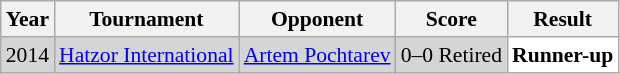<table class="sortable wikitable" style="font-size: 90%;">
<tr>
<th>Year</th>
<th>Tournament</th>
<th>Opponent</th>
<th>Score</th>
<th>Result</th>
</tr>
<tr style="background:#D5D5D5">
<td align="center">2014</td>
<td align="left"><a href='#'>Hatzor International</a></td>
<td align="left"> <a href='#'>Artem Pochtarev</a></td>
<td align="left">0–0 Retired</td>
<td style="text-align:left; background:white"> <strong>Runner-up</strong></td>
</tr>
</table>
